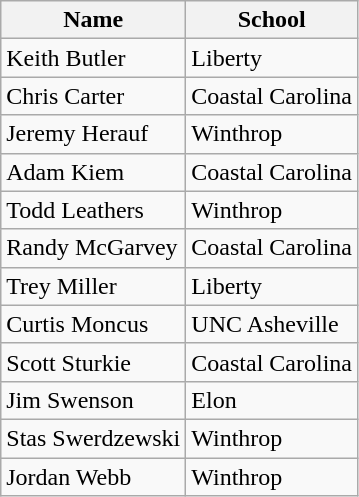<table class=wikitable>
<tr>
<th>Name</th>
<th>School</th>
</tr>
<tr>
<td>Keith Butler</td>
<td>Liberty</td>
</tr>
<tr>
<td>Chris Carter</td>
<td>Coastal Carolina</td>
</tr>
<tr>
<td>Jeremy Herauf</td>
<td>Winthrop</td>
</tr>
<tr>
<td>Adam Kiem</td>
<td>Coastal Carolina</td>
</tr>
<tr>
<td>Todd Leathers</td>
<td>Winthrop</td>
</tr>
<tr>
<td>Randy McGarvey</td>
<td>Coastal Carolina</td>
</tr>
<tr>
<td>Trey Miller</td>
<td>Liberty</td>
</tr>
<tr>
<td>Curtis Moncus</td>
<td>UNC Asheville</td>
</tr>
<tr>
<td>Scott Sturkie</td>
<td>Coastal Carolina</td>
</tr>
<tr>
<td>Jim Swenson</td>
<td>Elon</td>
</tr>
<tr>
<td>Stas Swerdzewski</td>
<td>Winthrop</td>
</tr>
<tr>
<td>Jordan Webb</td>
<td>Winthrop</td>
</tr>
</table>
